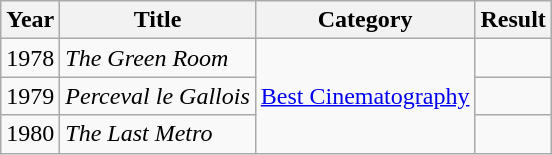<table class="wikitable">
<tr>
<th>Year</th>
<th>Title</th>
<th>Category</th>
<th>Result</th>
</tr>
<tr>
<td>1978</td>
<td><em>The Green Room</em></td>
<td rowspan=3><a href='#'>Best Cinematography</a></td>
<td></td>
</tr>
<tr>
<td>1979</td>
<td><em>Perceval le Gallois</em></td>
<td></td>
</tr>
<tr>
<td>1980</td>
<td><em>The Last Metro</em></td>
<td></td>
</tr>
</table>
